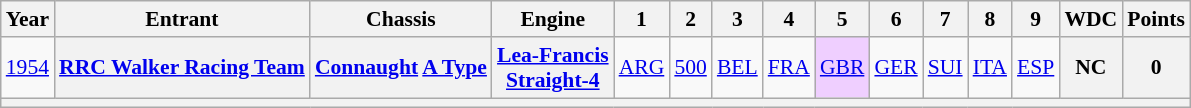<table class="wikitable" style="text-align:center; font-size:90%">
<tr>
<th>Year</th>
<th>Entrant</th>
<th>Chassis</th>
<th>Engine</th>
<th>1</th>
<th>2</th>
<th>3</th>
<th>4</th>
<th>5</th>
<th>6</th>
<th>7</th>
<th>8</th>
<th>9</th>
<th>WDC</th>
<th>Points</th>
</tr>
<tr>
<td><a href='#'>1954</a></td>
<th><a href='#'>RRC Walker Racing Team</a></th>
<th><a href='#'>Connaught</a> <a href='#'>A Type</a></th>
<th><a href='#'>Lea-Francis</a><br><a href='#'>Straight-4</a></th>
<td><a href='#'>ARG</a></td>
<td><a href='#'>500</a></td>
<td><a href='#'>BEL</a></td>
<td><a href='#'>FRA</a></td>
<td style="background:#EFCFFF;"><a href='#'>GBR</a><br></td>
<td><a href='#'>GER</a></td>
<td><a href='#'>SUI</a></td>
<td><a href='#'>ITA</a></td>
<td><a href='#'>ESP</a></td>
<th>NC</th>
<th>0</th>
</tr>
<tr>
<th colspan="15"></th>
</tr>
</table>
